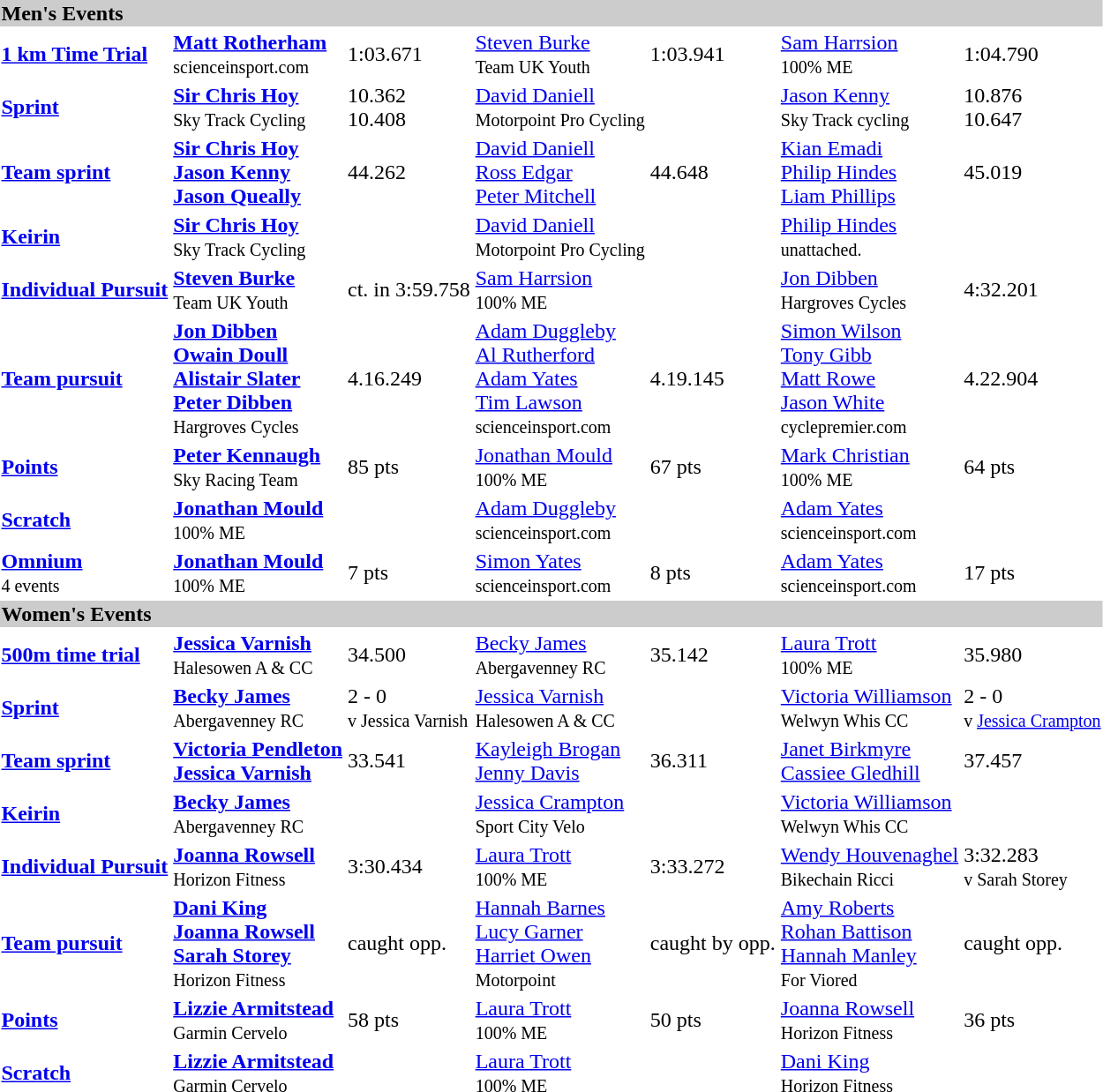<table>
<tr style="background:#ccc; width:100%;">
<td colspan=7><strong>Men's Events</strong></td>
</tr>
<tr>
<td><strong><a href='#'>1 km Time Trial</a></strong></td>
<td><strong><a href='#'>Matt Rotherham</a></strong><br><small> scienceinsport.com </small></td>
<td>1:03.671</td>
<td><a href='#'>Steven Burke</a><br><small> Team UK Youth</small></td>
<td>1:03.941</td>
<td><a href='#'>Sam Harrsion</a><br><small>100% ME</small></td>
<td>1:04.790</td>
</tr>
<tr>
<td><strong><a href='#'>Sprint</a></strong></td>
<td><strong><a href='#'>Sir Chris Hoy</a></strong><br><small>Sky Track Cycling</small></td>
<td>10.362<br>10.408</td>
<td><a href='#'>David Daniell</a><br><small>Motorpoint Pro Cycling</small></td>
<td></td>
<td><a href='#'>Jason Kenny</a><br><small>Sky Track cycling</small></td>
<td>10.876<br>10.647</td>
</tr>
<tr>
<td><strong><a href='#'>Team sprint</a></strong></td>
<td><strong><a href='#'>Sir Chris Hoy</a></strong><br><strong><a href='#'>Jason Kenny</a></strong><br><strong><a href='#'>Jason Queally</a></strong></td>
<td>44.262</td>
<td><a href='#'>David Daniell</a><br><a href='#'>Ross Edgar</a><br><a href='#'>Peter Mitchell</a></td>
<td>44.648</td>
<td><a href='#'>Kian Emadi</a><br><a href='#'>Philip Hindes</a><br><a href='#'>Liam Phillips</a></td>
<td>45.019</td>
</tr>
<tr>
<td><strong><a href='#'>Keirin</a></strong></td>
<td><strong><a href='#'>Sir Chris Hoy</a></strong><br><small>Sky Track Cycling</small></td>
<td></td>
<td><a href='#'>David Daniell</a><br><small>Motorpoint Pro Cycling</small></td>
<td></td>
<td><a href='#'>Philip Hindes</a><br><small>unattached.</small></td>
<td></td>
</tr>
<tr>
<td><strong><a href='#'>Individual Pursuit</a></strong></td>
<td><strong><a href='#'>Steven Burke</a></strong><br><small> Team UK Youth</small></td>
<td>ct. in 3:59.758</td>
<td><a href='#'>Sam Harrsion</a><br><small>100% ME</small></td>
<td></td>
<td><a href='#'>Jon Dibben</a><br><small>Hargroves Cycles</small></td>
<td>4:32.201</td>
</tr>
<tr>
<td><strong><a href='#'>Team pursuit</a></strong></td>
<td><strong><a href='#'>Jon Dibben</a></strong><br><strong><a href='#'>Owain Doull</a></strong><br><strong><a href='#'>Alistair Slater</a></strong><br><strong><a href='#'>Peter Dibben</a></strong><br><small>Hargroves Cycles</small></td>
<td>4.16.249</td>
<td><a href='#'>Adam Duggleby</a><br><a href='#'>Al Rutherford</a><br><a href='#'>Adam Yates</a><br><a href='#'>Tim Lawson</a><br><small>scienceinsport.com</small></td>
<td>4.19.145</td>
<td><a href='#'>Simon Wilson</a><br><a href='#'>Tony Gibb</a><br><a href='#'>Matt Rowe</a><br><a href='#'>Jason White</a><br><small>cyclepremier.com</small></td>
<td>4.22.904</td>
</tr>
<tr>
<td><strong><a href='#'>Points</a></strong></td>
<td><strong><a href='#'>Peter Kennaugh</a></strong><br><small>Sky Racing Team</small></td>
<td>85 pts</td>
<td><a href='#'>Jonathan Mould</a><br><small>100% ME</small></td>
<td>67 pts</td>
<td><a href='#'>Mark Christian</a><br><small>100% ME</small></td>
<td>64 pts</td>
</tr>
<tr>
<td><strong><a href='#'>Scratch</a></strong></td>
<td><strong><a href='#'>Jonathan Mould</a></strong><br><small>100% ME</small></td>
<td></td>
<td><a href='#'>Adam Duggleby</a><br><small>scienceinsport.com</small></td>
<td></td>
<td><a href='#'>Adam Yates</a><br><small>scienceinsport.com</small></td>
<td></td>
</tr>
<tr>
<td><strong><a href='#'>Omnium</a></strong><br><small>4 events</small></td>
<td><strong><a href='#'>Jonathan Mould</a></strong><br><small>100% ME</small></td>
<td>7 pts</td>
<td><a href='#'>Simon Yates</a><br><small>scienceinsport.com</small></td>
<td>8 pts</td>
<td><a href='#'>Adam Yates</a><br><small>scienceinsport.com</small></td>
<td>17 pts</td>
</tr>
<tr style="background:#ccc; width:100%;">
<td colspan=7><strong>Women's Events</strong></td>
</tr>
<tr>
<td><strong><a href='#'>500m time trial</a></strong></td>
<td><strong><a href='#'>Jessica Varnish</a></strong><br><small>Halesowen A & CC</small></td>
<td>34.500</td>
<td><a href='#'>Becky James</a><br><small>Abergavenney RC</small></td>
<td>35.142</td>
<td><a href='#'>Laura Trott</a><br><small>100% ME</small></td>
<td>35.980</td>
</tr>
<tr>
<td><strong><a href='#'>Sprint</a></strong></td>
<td><strong><a href='#'>Becky James</a></strong><br><small>Abergavenney RC</small></td>
<td>2 - 0<br><small>v Jessica Varnish</small></td>
<td><a href='#'>Jessica Varnish</a><br><small>Halesowen A & CC</small></td>
<td></td>
<td><a href='#'>Victoria Williamson</a><br><small>Welwyn Whis CC</small></td>
<td>2 - 0 <br><small>v <a href='#'>Jessica Crampton</a></small></td>
</tr>
<tr>
<td><strong><a href='#'>Team sprint</a></strong></td>
<td><strong><a href='#'>Victoria Pendleton</a></strong><br><strong><a href='#'>Jessica Varnish</a></strong></td>
<td>33.541</td>
<td><a href='#'>Kayleigh Brogan</a><br><a href='#'>Jenny Davis</a></td>
<td>36.311</td>
<td><a href='#'>Janet Birkmyre</a><br><a href='#'>Cassiee Gledhill</a></td>
<td>37.457</td>
</tr>
<tr>
<td><strong><a href='#'>Keirin</a></strong></td>
<td><strong><a href='#'>Becky James</a></strong><br><small>Abergavenney RC</small></td>
<td></td>
<td><a href='#'>Jessica Crampton</a><br><small>Sport City Velo</small></td>
<td></td>
<td><a href='#'>Victoria Williamson</a><br><small>Welwyn Whis CC</small></td>
<td></td>
</tr>
<tr>
<td><strong><a href='#'>Individual Pursuit</a></strong></td>
<td><strong><a href='#'>Joanna Rowsell</a></strong><br><small>Horizon Fitness</small></td>
<td>3:30.434</td>
<td><a href='#'>Laura Trott</a><br><small>100% ME</small></td>
<td>3:33.272</td>
<td><a href='#'>Wendy Houvenaghel</a><br><small>Bikechain Ricci</small></td>
<td>3:32.283<br><small> v Sarah Storey</small></td>
</tr>
<tr>
<td><strong><a href='#'>Team pursuit</a></strong></td>
<td><strong><a href='#'>Dani King</a></strong><br><strong><a href='#'>Joanna Rowsell</a></strong><br><strong><a href='#'>Sarah Storey</a></strong> <br><small>Horizon Fitness</small></td>
<td>caught opp.</td>
<td><a href='#'>Hannah Barnes</a><br><a href='#'>Lucy Garner</a><br><a href='#'>Harriet Owen</a> <br><small>Motorpoint</small></td>
<td>caught by opp.</td>
<td><a href='#'>Amy Roberts</a><br><a href='#'>Rohan Battison</a><br><a href='#'>Hannah Manley</a> <br><small>For Viored</small></td>
<td>caught opp.</td>
</tr>
<tr>
<td><strong><a href='#'>Points</a></strong></td>
<td><strong><a href='#'>Lizzie Armitstead</a></strong><br><small>Garmin Cervelo</small></td>
<td>58 pts</td>
<td><a href='#'>Laura Trott</a><br><small>100% ME</small></td>
<td>50 pts</td>
<td><a href='#'>Joanna Rowsell</a><br><small>Horizon Fitness</small></td>
<td>36 pts</td>
</tr>
<tr>
<td><strong><a href='#'>Scratch</a></strong></td>
<td><strong><a href='#'>Lizzie Armitstead</a></strong><br><small>Garmin Cervelo</small></td>
<td></td>
<td><a href='#'>Laura Trott</a><br><small>100% ME</small></td>
<td></td>
<td><a href='#'>Dani King</a><br><small>Horizon Fitness</small></td>
<td></td>
</tr>
<tr>
</tr>
</table>
